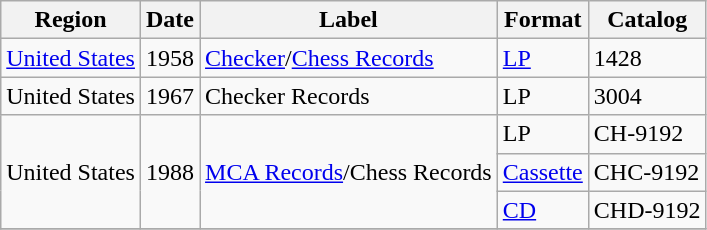<table class="wikitable">
<tr>
<th>Region</th>
<th>Date</th>
<th>Label</th>
<th>Format</th>
<th>Catalog</th>
</tr>
<tr>
<td><a href='#'>United States</a></td>
<td>1958</td>
<td><a href='#'>Checker</a>/<a href='#'>Chess Records</a></td>
<td><a href='#'>LP</a></td>
<td>1428</td>
</tr>
<tr>
<td>United States</td>
<td>1967</td>
<td>Checker Records</td>
<td>LP</td>
<td>3004</td>
</tr>
<tr>
<td rowspan="3">United States</td>
<td rowspan="3">1988</td>
<td rowspan="3"><a href='#'>MCA Records</a>/Chess Records</td>
<td>LP</td>
<td>CH-9192</td>
</tr>
<tr>
<td><a href='#'>Cassette</a></td>
<td>CHC-9192</td>
</tr>
<tr>
<td><a href='#'>CD</a></td>
<td>CHD-9192</td>
</tr>
<tr>
</tr>
</table>
